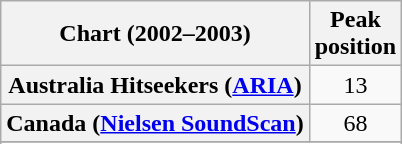<table class="wikitable sortable plainrowheaders" style="text-align:center">
<tr>
<th scope="col">Chart (2002–2003)</th>
<th scope="col">Peak<br>position</th>
</tr>
<tr>
<th scope="row">Australia Hitseekers (<a href='#'>ARIA</a>)</th>
<td>13</td>
</tr>
<tr>
<th scope=row>Canada (<a href='#'>Nielsen SoundScan</a>)</th>
<td style="text-align:center;">68</td>
</tr>
<tr>
</tr>
<tr>
</tr>
<tr>
</tr>
<tr>
</tr>
<tr>
</tr>
<tr>
</tr>
<tr>
</tr>
<tr>
</tr>
</table>
